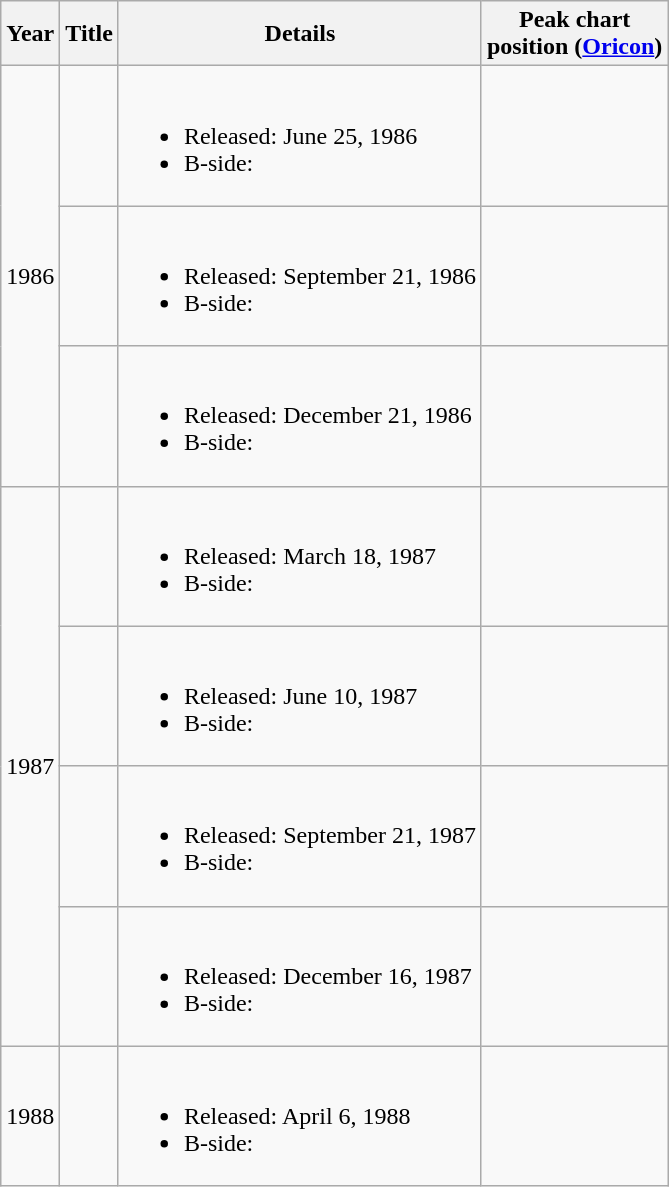<table class="wikitable">
<tr>
<th>Year</th>
<th>Title</th>
<th>Details</th>
<th>Peak chart<br>position (<a href='#'>Oricon</a>)</th>
</tr>
<tr>
<td rowspan="3">1986</td>
<td></td>
<td><br><ul><li>Released: June 25, 1986</li><li>B-side: </li></ul></td>
<td></td>
</tr>
<tr>
<td></td>
<td><br><ul><li>Released: September 21, 1986</li><li>B-side: </li></ul></td>
<td></td>
</tr>
<tr>
<td></td>
<td><br><ul><li>Released: December 21, 1986</li><li>B-side: </li></ul></td>
<td></td>
</tr>
<tr>
<td rowspan="4">1987</td>
<td></td>
<td><br><ul><li>Released: March 18, 1987</li><li>B-side: </li></ul></td>
<td></td>
</tr>
<tr>
<td></td>
<td><br><ul><li>Released: June 10, 1987</li><li>B-side: </li></ul></td>
<td></td>
</tr>
<tr>
<td></td>
<td><br><ul><li>Released: September 21, 1987</li><li>B-side: </li></ul></td>
<td></td>
</tr>
<tr>
<td></td>
<td><br><ul><li>Released: December 16, 1987</li><li>B-side: </li></ul></td>
<td></td>
</tr>
<tr>
<td>1988</td>
<td></td>
<td><br><ul><li>Released: April 6, 1988</li><li>B-side: </li></ul></td>
<td></td>
</tr>
</table>
